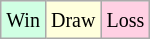<table class="wikitable">
<tr>
<td style="background:#d0ffe3;"><small>Win</small></td>
<td style="background:#ffffdd;"><small>Draw</small></td>
<td style="background:#ffd0e3;"><small>Loss</small></td>
</tr>
</table>
